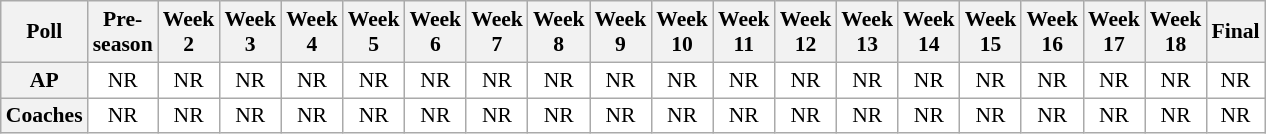<table class="wikitable" style="white-space:nowrap;font-size:90%">
<tr>
<th>Poll</th>
<th>Pre-<br>season</th>
<th>Week<br>2</th>
<th>Week<br>3</th>
<th>Week<br>4</th>
<th>Week<br>5</th>
<th>Week<br>6</th>
<th>Week<br>7</th>
<th>Week<br>8</th>
<th>Week<br>9</th>
<th>Week<br>10</th>
<th>Week<br>11</th>
<th>Week<br>12</th>
<th>Week<br>13</th>
<th>Week<br>14</th>
<th>Week<br>15</th>
<th>Week<br>16</th>
<th>Week<br>17</th>
<th>Week<br>18</th>
<th>Final</th>
</tr>
<tr style="text-align:center;">
<th>AP</th>
<td style="background:#FFFFFF;">NR</td>
<td style="background:#FFFFFF;">NR</td>
<td style="background:#FFFFFF;">NR</td>
<td style="background:#FFFFFF;">NR</td>
<td style="background:#FFFFFF;">NR</td>
<td style="background:#FFFFFF;">NR</td>
<td style="background:#FFFFFF;">NR</td>
<td style="background:#FFFFFF;">NR</td>
<td style="background:#FFFFFF;">NR</td>
<td style="background:#FFFFFF;">NR</td>
<td style="background:#FFFFFF;">NR</td>
<td style="background:#FFFFFF;">NR</td>
<td style="background:#FFFFFF;">NR</td>
<td style="background:#FFFFFF;">NR</td>
<td style="background:#FFFFFF;">NR</td>
<td style="background:#FFFFFF;">NR</td>
<td style="background:#FFFFFF;">NR</td>
<td style="background:#FFFFFF;">NR</td>
<td style="background:#FFFFFF;">NR</td>
</tr>
<tr style="text-align:center;">
<th>Coaches</th>
<td style="background:#FFFFFF;">NR</td>
<td style="background:#FFFFFF;">NR</td>
<td style="background:#FFFFFF;">NR</td>
<td style="background:#FFFFFF;">NR</td>
<td style="background:#FFFFFF;">NR</td>
<td style="background:#FFFFFF;">NR</td>
<td style="background:#FFFFFF;">NR</td>
<td style="background:#FFFFFF;">NR</td>
<td style="background:#FFFFFF;">NR</td>
<td style="background:#FFFFFF;">NR</td>
<td style="background:#FFFFFF;">NR</td>
<td style="background:#FFFFFF;">NR</td>
<td style="background:#FFFFFF;">NR</td>
<td style="background:#FFFFFF;">NR</td>
<td style="background:#FFFFFF;">NR</td>
<td style="background:#FFFFFF;">NR</td>
<td style="background:#FFFFFF;">NR</td>
<td style="background:#FFFFFF;">NR</td>
<td style="background:#FFFFFF;">NR</td>
</tr>
</table>
